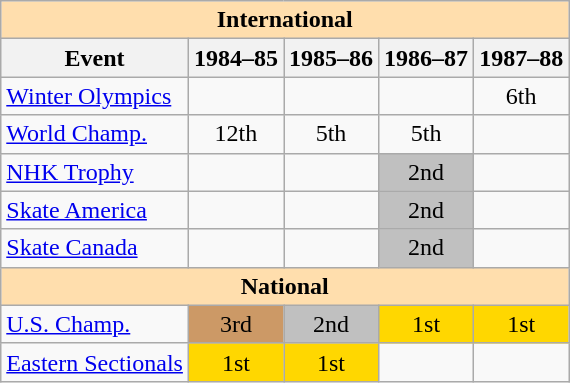<table class="wikitable" style="text-align:center">
<tr>
<th style="background-color: #ffdead; " colspan=5 align=center>International</th>
</tr>
<tr>
<th>Event</th>
<th>1984–85</th>
<th>1985–86</th>
<th>1986–87</th>
<th>1987–88</th>
</tr>
<tr>
<td align=left><a href='#'>Winter Olympics</a></td>
<td></td>
<td></td>
<td></td>
<td>6th</td>
</tr>
<tr>
<td align=left><a href='#'>World Champ.</a></td>
<td>12th</td>
<td>5th</td>
<td>5th</td>
<td></td>
</tr>
<tr>
<td align=left><a href='#'>NHK Trophy</a></td>
<td></td>
<td></td>
<td bgcolor=silver>2nd</td>
<td></td>
</tr>
<tr>
<td align=left><a href='#'>Skate America</a></td>
<td></td>
<td></td>
<td bgcolor=silver>2nd</td>
<td></td>
</tr>
<tr>
<td align=left><a href='#'>Skate Canada</a></td>
<td></td>
<td></td>
<td bgcolor=silver>2nd</td>
<td></td>
</tr>
<tr>
<th style="background-color: #ffdead; " colspan=5 align=center>National</th>
</tr>
<tr>
<td align=left><a href='#'>U.S. Champ.</a></td>
<td bgcolor=cc9966>3rd</td>
<td bgcolor=silver>2nd</td>
<td bgcolor=gold>1st</td>
<td bgcolor=gold>1st</td>
</tr>
<tr>
<td align=left><a href='#'>Eastern Sectionals</a></td>
<td bgcolor=gold>1st</td>
<td bgcolor=gold>1st</td>
<td></td>
<td></td>
</tr>
</table>
